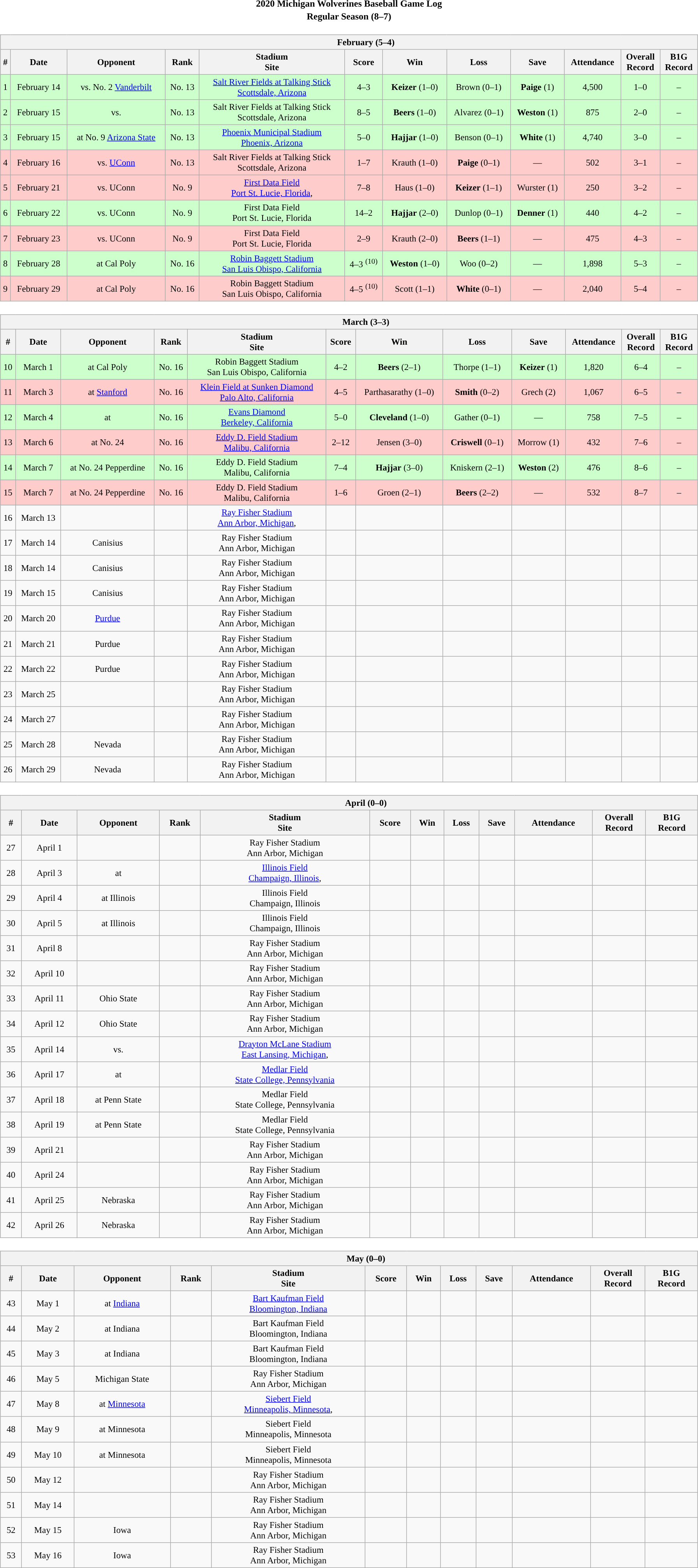<table class="toccolours" width=95% style="clear:both; margin:1.5em auto; text-align:center;">
<tr>
<th colspan=2>2020 Michigan Wolverines Baseball Game Log</th>
</tr>
<tr>
<th colspan=2>Regular Season (8–7)</th>
</tr>
<tr valign="top">
<td><br><table class="wikitable collapsible collapsed" style="margin:auto; width:100%; text-align:center; font-size:95%">
<tr>
<th colspan=12 style="padding-left:4em;">February (5–4)</th>
</tr>
<tr>
<th>#</th>
<th>Date</th>
<th>Opponent</th>
<th>Rank</th>
<th>Stadium<br>Site</th>
<th>Score</th>
<th>Win</th>
<th>Loss</th>
<th>Save</th>
<th>Attendance</th>
<th>Overall<br>Record</th>
<th>B1G<br>Record</th>
</tr>
<tr align="center" bgcolor="#ccffcc">
<td>1</td>
<td>February 14</td>
<td>vs. No. 2 <a href='#'>Vanderbilt</a></td>
<td>No. 13</td>
<td><a href='#'>Salt River Fields at Talking Stick</a><br><a href='#'>Scottsdale, Arizona</a></td>
<td>4–3</td>
<td><strong>Keizer</strong> (1–0)</td>
<td>Brown (0–1)</td>
<td><strong>Paige</strong> (1)</td>
<td>4,500</td>
<td>1–0</td>
<td>–</td>
</tr>
<tr align="center" bgcolor="#ccffcc">
<td>2</td>
<td>February 15</td>
<td>vs. </td>
<td>No. 13</td>
<td>Salt River Fields at Talking Stick<br>Scottsdale, Arizona</td>
<td>8–5</td>
<td><strong>Beers</strong> (1–0)</td>
<td>Alvarez (0–1)</td>
<td><strong>Weston</strong> (1)</td>
<td>875</td>
<td>2–0</td>
<td>–</td>
</tr>
<tr align="center" bgcolor="#ccffcc">
<td>3</td>
<td>February 15</td>
<td>at No. 9 <a href='#'>Arizona State</a></td>
<td>No. 13</td>
<td><a href='#'>Phoenix Municipal Stadium</a><br><a href='#'>Phoenix, Arizona</a></td>
<td>5–0</td>
<td><strong>Hajjar</strong> (1–0)</td>
<td>Benson (0–1)</td>
<td><strong>White</strong> (1)</td>
<td>4,740</td>
<td>3–0</td>
<td>–</td>
</tr>
<tr align="center" bgcolor="#ffcccc">
<td>4</td>
<td>February 16</td>
<td>vs. <a href='#'>UConn</a></td>
<td>No. 13</td>
<td>Salt River Fields at Talking Stick<br>Scottsdale, Arizona</td>
<td>1–7</td>
<td>Krauth (1–0)</td>
<td><strong>Paige</strong> (0–1)</td>
<td>—</td>
<td>502</td>
<td>3–1</td>
<td>–</td>
</tr>
<tr align="center" bgcolor="#ffcccc">
<td>5</td>
<td>February 21</td>
<td>vs. UConn</td>
<td>No. 9</td>
<td><a href='#'>First Data Field</a><br><a href='#'>Port St. Lucie, Florida</a>,</td>
<td>7–8</td>
<td>Haus (1–0)</td>
<td><strong>Keizer</strong> (1–1)</td>
<td>Wurster (1)</td>
<td>250</td>
<td>3–2</td>
<td>–</td>
</tr>
<tr align="center" bgcolor="#ccffcc">
<td>6</td>
<td>February 22</td>
<td>vs. UConn</td>
<td>No. 9</td>
<td>First Data Field<br>Port St. Lucie, Florida</td>
<td>14–2</td>
<td><strong>Hajjar</strong> (2–0)</td>
<td>Dunlop (0–1)</td>
<td><strong>Denner</strong> (1)</td>
<td>440</td>
<td>4–2</td>
<td>–</td>
</tr>
<tr align="center" bgcolor="#ffcccc">
<td>7</td>
<td>February 23</td>
<td>vs. UConn</td>
<td>No. 9</td>
<td>First Data Field<br>Port St. Lucie, Florida</td>
<td>2–9</td>
<td>Krauth (2–0)</td>
<td><strong>Beers</strong> (1–1)</td>
<td>—</td>
<td>475</td>
<td>4–3</td>
<td>–</td>
</tr>
<tr align="center" bgcolor="#ccffcc">
<td>8</td>
<td>February 28</td>
<td>at Cal Poly</td>
<td>No. 16</td>
<td><a href='#'>Robin Baggett Stadium</a><br><a href='#'>San Luis Obispo, California</a></td>
<td>4–3 <sup>(10)</sup></td>
<td><strong>Weston</strong> (1–0)</td>
<td>Woo (0–2)</td>
<td>—</td>
<td>1,898</td>
<td>5–3</td>
<td>–</td>
</tr>
<tr align="center" bgcolor="#ffcccc">
<td>9</td>
<td>February 29</td>
<td>at Cal Poly</td>
<td>No. 16</td>
<td>Robin Baggett Stadium<br>San Luis Obispo, California</td>
<td>4–5 <sup>(10)</sup></td>
<td>Scott (1–1)</td>
<td><strong>White</strong> (0–1)</td>
<td>—</td>
<td>2,040</td>
<td>5–4</td>
<td>–</td>
</tr>
</table>
</td>
</tr>
<tr>
<td><br><table class="wikitable collapsible collapsed" style="margin:auto; width:100%; text-align:center; font-size:95%">
<tr>
<th colspan=12 style="padding-left:4em;">March (3–3)</th>
</tr>
<tr>
<th>#</th>
<th>Date</th>
<th>Opponent</th>
<th>Rank</th>
<th>Stadium<br>Site</th>
<th>Score</th>
<th>Win</th>
<th>Loss</th>
<th>Save</th>
<th>Attendance</th>
<th>Overall<br>Record</th>
<th>B1G<br>Record</th>
</tr>
<tr align="center" bgcolor="#ccffcc">
<td>10</td>
<td>March 1</td>
<td>at Cal Poly</td>
<td>No. 16</td>
<td>Robin Baggett Stadium<br>San Luis Obispo, California</td>
<td>4–2</td>
<td><strong>Beers</strong> (2–1)</td>
<td>Thorpe (1–1)</td>
<td><strong>Keizer</strong> (1)</td>
<td>1,820</td>
<td>6–4</td>
<td>–</td>
</tr>
<tr align="center" bgcolor="#ffcccc">
<td>11</td>
<td>March 3</td>
<td>at <a href='#'>Stanford</a></td>
<td>No. 16</td>
<td><a href='#'>Klein Field at Sunken Diamond</a><br><a href='#'>Palo Alto, California</a></td>
<td>4–5</td>
<td>Parthasarathy (1–0)</td>
<td><strong>Smith</strong> (0–2)</td>
<td>Grech (2)</td>
<td>1,067</td>
<td>6–5</td>
<td>–</td>
</tr>
<tr align="center" bgcolor="#ccffcc">
<td>12</td>
<td>March 4</td>
<td>at </td>
<td>No. 16</td>
<td><a href='#'>Evans Diamond</a><br><a href='#'>Berkeley, California</a></td>
<td>5–0</td>
<td><strong>Cleveland</strong> (1–0)</td>
<td>Gather (0–1)</td>
<td>—</td>
<td>758</td>
<td>7–5</td>
<td>–</td>
</tr>
<tr align="center" bgcolor="#ffcccc">
<td>13</td>
<td>March 6</td>
<td>at No. 24 </td>
<td>No. 16</td>
<td><a href='#'>Eddy D. Field Stadium</a><br><a href='#'>Malibu, California</a></td>
<td>2–12</td>
<td>Jensen (3–0)</td>
<td><strong>Criswell</strong> (0–1)</td>
<td>Morrow (1)</td>
<td>432</td>
<td>7–6</td>
<td>–</td>
</tr>
<tr align="center" bgcolor="#ccffcc">
<td>14</td>
<td>March 7</td>
<td>at No. 24 Pepperdine</td>
<td>No. 16</td>
<td>Eddy D. Field Stadium<br>Malibu, California</td>
<td>7–4</td>
<td><strong>Hajjar</strong> (3–0)</td>
<td>Kniskern (2–1)</td>
<td><strong>Weston</strong> (2)</td>
<td>476</td>
<td>8–6</td>
<td>–</td>
</tr>
<tr align="center" bgcolor="#ffcccc">
<td>15</td>
<td>March 7</td>
<td>at No. 24 Pepperdine</td>
<td>No. 16</td>
<td>Eddy D. Field Stadium<br>Malibu, California</td>
<td>1–6</td>
<td>Groen (2–1)</td>
<td><strong>Beers</strong> (2–2)</td>
<td>—</td>
<td>532</td>
<td>8–7</td>
<td>–</td>
</tr>
<tr align="center">
<td>16</td>
<td>March 13</td>
<td></td>
<td></td>
<td><a href='#'>Ray Fisher Stadium</a><br><a href='#'>Ann Arbor, Michigan</a>,</td>
<td></td>
<td></td>
<td></td>
<td></td>
<td></td>
<td></td>
<td></td>
</tr>
<tr align="center">
<td>17</td>
<td>March 14</td>
<td>Canisius</td>
<td></td>
<td>Ray Fisher Stadium<br>Ann Arbor, Michigan</td>
<td></td>
<td></td>
<td></td>
<td></td>
<td></td>
<td></td>
<td></td>
</tr>
<tr align="center">
<td>18</td>
<td>March 14</td>
<td>Canisius</td>
<td></td>
<td>Ray Fisher Stadium<br>Ann Arbor, Michigan</td>
<td></td>
<td></td>
<td></td>
<td></td>
<td></td>
<td></td>
<td></td>
</tr>
<tr align="center">
<td>19</td>
<td>March 15</td>
<td>Canisius</td>
<td></td>
<td>Ray Fisher Stadium<br>Ann Arbor, Michigan</td>
<td></td>
<td></td>
<td></td>
<td></td>
<td></td>
<td></td>
<td></td>
</tr>
<tr align="center">
<td>20</td>
<td>March 20</td>
<td><a href='#'>Purdue</a></td>
<td></td>
<td>Ray Fisher Stadium<br>Ann Arbor, Michigan</td>
<td></td>
<td></td>
<td></td>
<td></td>
<td></td>
<td></td>
<td></td>
</tr>
<tr align="center">
<td>21</td>
<td>March 21</td>
<td>Purdue</td>
<td></td>
<td>Ray Fisher Stadium<br>Ann Arbor, Michigan</td>
<td></td>
<td></td>
<td></td>
<td></td>
<td></td>
<td></td>
<td></td>
</tr>
<tr align="center">
<td>22</td>
<td>March 22</td>
<td>Purdue</td>
<td></td>
<td>Ray Fisher Stadium<br>Ann Arbor, Michigan</td>
<td></td>
<td></td>
<td></td>
<td></td>
<td></td>
<td></td>
<td></td>
</tr>
<tr align="center">
<td>23</td>
<td>March 25</td>
<td></td>
<td></td>
<td>Ray Fisher Stadium<br>Ann Arbor, Michigan</td>
<td></td>
<td></td>
<td></td>
<td></td>
<td></td>
<td></td>
<td></td>
</tr>
<tr align="center">
<td>24</td>
<td>March 27</td>
<td></td>
<td></td>
<td>Ray Fisher Stadium<br>Ann Arbor, Michigan</td>
<td></td>
<td></td>
<td></td>
<td></td>
<td></td>
<td></td>
<td></td>
</tr>
<tr align="center">
<td>25</td>
<td>March 28</td>
<td>Nevada</td>
<td></td>
<td>Ray Fisher Stadium<br>Ann Arbor, Michigan</td>
<td></td>
<td></td>
<td></td>
<td></td>
<td></td>
<td></td>
<td></td>
</tr>
<tr align="center">
<td>26</td>
<td>March 29</td>
<td>Nevada</td>
<td></td>
<td>Ray Fisher Stadium<br>Ann Arbor, Michigan</td>
<td></td>
<td></td>
<td></td>
<td></td>
<td></td>
<td></td>
<td></td>
</tr>
</table>
</td>
</tr>
<tr>
<td><br><table class="wikitable collapsible collapsed" style="margin:auto; width:100%; text-align:center; font-size:95%">
<tr>
<th colspan=12 style="padding-left:4em;">April (0–0)</th>
</tr>
<tr>
<th>#</th>
<th>Date</th>
<th>Opponent</th>
<th>Rank</th>
<th>Stadium<br>Site</th>
<th>Score</th>
<th>Win</th>
<th>Loss</th>
<th>Save</th>
<th>Attendance</th>
<th>Overall<br>Record</th>
<th>B1G<br>Record</th>
</tr>
<tr align="center">
<td>27</td>
<td>April 1</td>
<td></td>
<td></td>
<td>Ray Fisher Stadium<br>Ann Arbor, Michigan</td>
<td></td>
<td></td>
<td></td>
<td></td>
<td></td>
<td></td>
<td></td>
</tr>
<tr align="center">
<td>28</td>
<td>April 3</td>
<td>at </td>
<td></td>
<td><a href='#'>Illinois Field</a><br><a href='#'>Champaign, Illinois</a>,</td>
<td></td>
<td></td>
<td></td>
<td></td>
<td></td>
<td></td>
<td></td>
</tr>
<tr align="center">
<td>29</td>
<td>April 4</td>
<td>at Illinois</td>
<td></td>
<td>Illinois Field<br>Champaign, Illinois</td>
<td></td>
<td></td>
<td></td>
<td></td>
<td></td>
<td></td>
<td></td>
</tr>
<tr align="center">
<td>30</td>
<td>April 5</td>
<td>at Illinois</td>
<td></td>
<td>Illinois Field<br>Champaign, Illinois</td>
<td></td>
<td></td>
<td></td>
<td></td>
<td></td>
<td></td>
<td></td>
</tr>
<tr align="center">
<td>31</td>
<td>April 8</td>
<td></td>
<td></td>
<td>Ray Fisher Stadium<br>Ann Arbor, Michigan</td>
<td></td>
<td></td>
<td></td>
<td></td>
<td></td>
<td></td>
<td></td>
</tr>
<tr align="center">
<td>32</td>
<td>April 10</td>
<td></td>
<td></td>
<td>Ray Fisher Stadium<br>Ann Arbor, Michigan</td>
<td></td>
<td></td>
<td></td>
<td></td>
<td></td>
<td></td>
<td></td>
</tr>
<tr align="center">
<td>33</td>
<td>April 11</td>
<td>Ohio State</td>
<td></td>
<td>Ray Fisher Stadium<br>Ann Arbor, Michigan</td>
<td></td>
<td></td>
<td></td>
<td></td>
<td></td>
<td></td>
<td></td>
</tr>
<tr align="center">
<td>34</td>
<td>April 12</td>
<td>Ohio State</td>
<td></td>
<td>Ray Fisher Stadium<br>Ann Arbor, Michigan</td>
<td></td>
<td></td>
<td></td>
<td></td>
<td></td>
<td></td>
<td></td>
</tr>
<tr align="center">
<td>35</td>
<td>April 14</td>
<td>vs. </td>
<td></td>
<td><a href='#'>Drayton McLane Stadium</a><br><a href='#'>East Lansing, Michigan</a>,</td>
<td></td>
<td></td>
<td></td>
<td></td>
<td></td>
<td></td>
<td></td>
</tr>
<tr align="center">
<td>36</td>
<td>April 17</td>
<td>at </td>
<td></td>
<td><a href='#'>Medlar Field</a><br><a href='#'>State College, Pennsylvania</a></td>
<td></td>
<td></td>
<td></td>
<td></td>
<td></td>
<td></td>
<td></td>
</tr>
<tr align="center">
<td>37</td>
<td>April 18</td>
<td>at Penn State</td>
<td></td>
<td>Medlar Field<br>State College, Pennsylvania</td>
<td></td>
<td></td>
<td></td>
<td></td>
<td></td>
<td></td>
<td></td>
</tr>
<tr align="center">
<td>38</td>
<td>April 19</td>
<td>at Penn State</td>
<td></td>
<td>Medlar Field<br>State College, Pennsylvania</td>
<td></td>
<td></td>
<td></td>
<td></td>
<td></td>
<td></td>
<td></td>
</tr>
<tr align="center">
<td>39</td>
<td>April 21</td>
<td></td>
<td></td>
<td>Ray Fisher Stadium<br>Ann Arbor, Michigan</td>
<td></td>
<td></td>
<td></td>
<td></td>
<td></td>
<td></td>
<td></td>
</tr>
<tr align="center">
<td>40</td>
<td>April 24</td>
<td></td>
<td></td>
<td>Ray Fisher Stadium<br>Ann Arbor, Michigan</td>
<td></td>
<td></td>
<td></td>
<td></td>
<td></td>
<td></td>
<td></td>
</tr>
<tr align="center">
<td>41</td>
<td>April 25</td>
<td>Nebraska</td>
<td></td>
<td>Ray Fisher Stadium<br>Ann Arbor, Michigan</td>
<td></td>
<td></td>
<td></td>
<td></td>
<td></td>
<td></td>
<td></td>
</tr>
<tr align="center">
<td>42</td>
<td>April 26</td>
<td>Nebraska</td>
<td></td>
<td>Ray Fisher Stadium<br>Ann Arbor, Michigan</td>
<td></td>
<td></td>
<td></td>
<td></td>
<td></td>
<td></td>
<td></td>
</tr>
</table>
</td>
</tr>
<tr>
<td><br><table class="wikitable collapsible collapsed" style="margin:auto; width:100%; text-align:center; font-size:95%">
<tr>
<th colspan=12 style="padding-left:4em;">May (0–0)</th>
</tr>
<tr>
<th>#</th>
<th>Date</th>
<th>Opponent</th>
<th>Rank</th>
<th>Stadium<br>Site</th>
<th>Score</th>
<th>Win</th>
<th>Loss</th>
<th>Save</th>
<th>Attendance</th>
<th>Overall<br>Record</th>
<th>B1G<br>Record</th>
</tr>
<tr align="center">
<td>43</td>
<td>May 1</td>
<td>at <a href='#'>Indiana</a></td>
<td></td>
<td><a href='#'>Bart Kaufman Field</a><br><a href='#'>Bloomington, Indiana</a></td>
<td></td>
<td></td>
<td></td>
<td></td>
<td></td>
<td></td>
<td></td>
</tr>
<tr align="center">
<td>44</td>
<td>May 2</td>
<td>at Indiana</td>
<td></td>
<td>Bart Kaufman Field<br>Bloomington, Indiana</td>
<td></td>
<td></td>
<td></td>
<td></td>
<td></td>
<td></td>
<td></td>
</tr>
<tr align="center">
<td>45</td>
<td>May 3</td>
<td>at Indiana</td>
<td></td>
<td>Bart Kaufman Field<br>Bloomington, Indiana</td>
<td></td>
<td></td>
<td></td>
<td></td>
<td></td>
<td></td>
<td></td>
</tr>
<tr align="center">
<td>46</td>
<td>May 5</td>
<td>Michigan State</td>
<td></td>
<td>Ray Fisher Stadium<br>Ann Arbor, Michigan</td>
<td></td>
<td></td>
<td></td>
<td></td>
<td></td>
<td></td>
<td></td>
</tr>
<tr align="center">
<td>47</td>
<td>May 8</td>
<td>at <a href='#'>Minnesota</a></td>
<td></td>
<td><a href='#'>Siebert Field</a><br><a href='#'>Minneapolis, Minnesota</a>,</td>
<td></td>
<td></td>
<td></td>
<td></td>
<td></td>
<td></td>
<td></td>
</tr>
<tr align="center">
<td>48</td>
<td>May 9</td>
<td>at Minnesota</td>
<td></td>
<td>Siebert Field<br>Minneapolis, Minnesota</td>
<td></td>
<td></td>
<td></td>
<td></td>
<td></td>
<td></td>
<td></td>
</tr>
<tr align="center">
<td>49</td>
<td>May 10</td>
<td>at Minnesota</td>
<td></td>
<td>Siebert Field<br>Minneapolis, Minnesota</td>
<td></td>
<td></td>
<td></td>
<td></td>
<td></td>
<td></td>
<td></td>
</tr>
<tr align="center">
<td>50</td>
<td>May 12</td>
<td></td>
<td></td>
<td>Ray Fisher Stadium<br>Ann Arbor, Michigan</td>
<td></td>
<td></td>
<td></td>
<td></td>
<td></td>
<td></td>
<td></td>
</tr>
<tr align="center">
<td>51</td>
<td>May 14</td>
<td></td>
<td></td>
<td>Ray Fisher Stadium<br>Ann Arbor, Michigan</td>
<td></td>
<td></td>
<td></td>
<td></td>
<td></td>
<td></td>
<td></td>
</tr>
<tr align="center">
<td>52</td>
<td>May 15</td>
<td>Iowa</td>
<td></td>
<td>Ray Fisher Stadium<br>Ann Arbor, Michigan</td>
<td></td>
<td></td>
<td></td>
<td></td>
<td></td>
<td></td>
<td></td>
</tr>
<tr align="center">
<td>53</td>
<td>May 16</td>
<td>Iowa</td>
<td></td>
<td>Ray Fisher Stadium<br>Ann Arbor, Michigan</td>
<td></td>
<td></td>
<td></td>
<td></td>
<td></td>
<td></td>
<td></td>
</tr>
</table>
</td>
</tr>
<tr>
</tr>
<tr style="text-align:center;">
<td> </td>
</tr>
</table>
